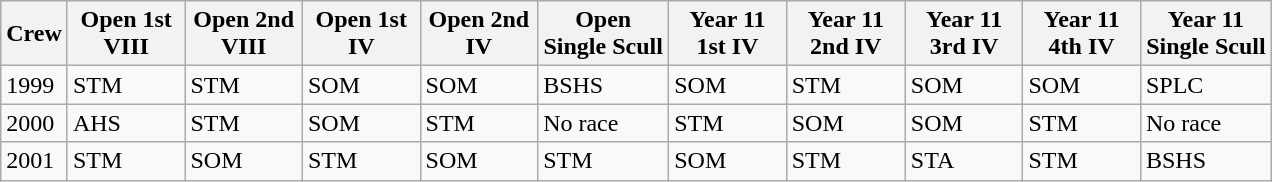<table class="wikitable sortable">
<tr>
<th>Crew</th>
<th width="71pt">Open 1st VIII</th>
<th width="71pt">Open 2nd VIII</th>
<th width="71pt">Open 1st IV</th>
<th width="71pt">Open 2nd IV</th>
<th width="80pt">Open Single Scull</th>
<th width="71pt">Year 11 1st IV</th>
<th width="72pt">Year 11 2nd IV</th>
<th width="71pt">Year 11 3rd IV</th>
<th width="71pt">Year 11 4th IV</th>
<th width="80pt">Year 11 Single Scull</th>
</tr>
<tr>
<td>1999</td>
<td>STM</td>
<td>STM</td>
<td>SOM</td>
<td>SOM</td>
<td>BSHS</td>
<td>SOM</td>
<td>STM</td>
<td>SOM</td>
<td>SOM</td>
<td>SPLC</td>
</tr>
<tr>
<td>2000</td>
<td>AHS</td>
<td>STM</td>
<td>SOM</td>
<td>STM</td>
<td>No race</td>
<td>STM</td>
<td>SOM</td>
<td>SOM</td>
<td>STM</td>
<td>No race</td>
</tr>
<tr>
<td>2001</td>
<td>STM</td>
<td>SOM</td>
<td>STM</td>
<td>SOM</td>
<td>STM</td>
<td>SOM</td>
<td>STM</td>
<td>STA</td>
<td>STM</td>
<td>BSHS</td>
</tr>
</table>
